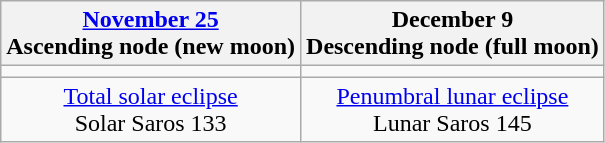<table class="wikitable">
<tr>
<th><a href='#'>November 25</a><br>Ascending node (new moon)<br></th>
<th>December 9<br>Descending node (full moon)<br></th>
</tr>
<tr>
<td></td>
<td></td>
</tr>
<tr align=center>
<td><a href='#'>Total solar eclipse</a><br>Solar Saros 133</td>
<td><a href='#'>Penumbral lunar eclipse</a><br>Lunar Saros 145</td>
</tr>
</table>
